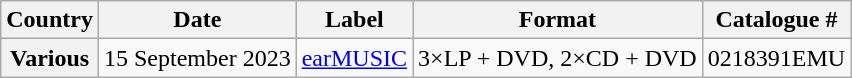<table class="wikitable plainrowheaders">
<tr>
<th scope="col">Country</th>
<th scope="col">Date</th>
<th scope="col">Label</th>
<th scope="col">Format</th>
<th scope="col">Catalogue #</th>
</tr>
<tr>
<th scope="row">Various</th>
<td>15 September 2023</td>
<td><a href='#'>earMUSIC</a></td>
<td>3×LP + DVD, 2×CD + DVD</td>
<td>0218391EMU</td>
</tr>
</table>
